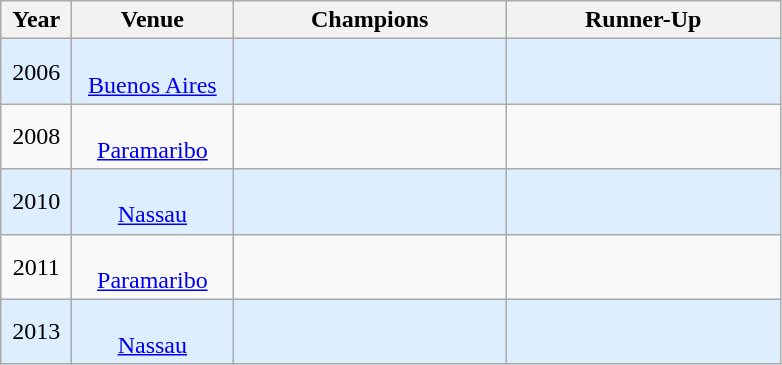<table class="wikitable">
<tr>
<th width=40>Year</th>
<th width=100>Venue</th>
<th width=175>Champions</th>
<th width=175>Runner-Up</th>
</tr>
<tr align="center" style="background:#ddeeff">
<td>2006</td>
<td><br><a href='#'>Buenos Aires</a></td>
<td></td>
<td></td>
</tr>
<tr align="center">
<td>2008</td>
<td><br><a href='#'>Paramaribo</a></td>
<td></td>
<td></td>
</tr>
<tr align="center" style="background:#ddeeff">
<td>2010</td>
<td><br><a href='#'>Nassau</a></td>
<td></td>
<td></td>
</tr>
<tr align="center">
<td>2011</td>
<td><br><a href='#'>Paramaribo</a></td>
<td></td>
<td></td>
</tr>
<tr align="center" style="background:#ddeeff">
<td>2013</td>
<td><br><a href='#'>Nassau</a></td>
<td></td>
<td></td>
</tr>
</table>
